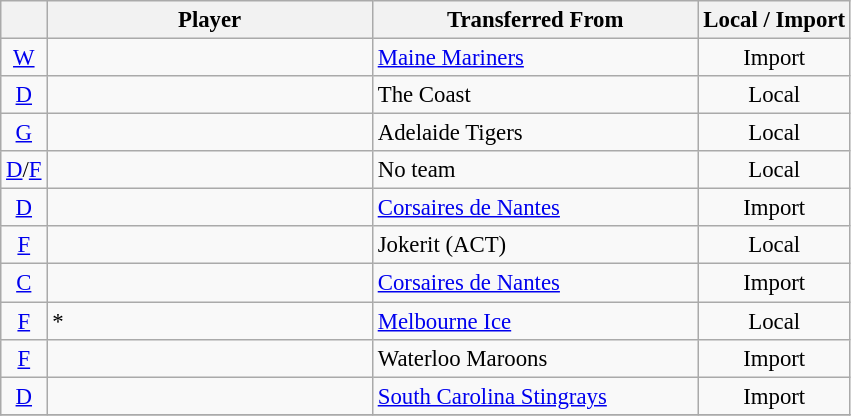<table class="wikitable plainrowheaders sortable" style="font-size:95%; text-align: center">
<tr>
<th></th>
<th scope="col" style="width:210px;">Player</th>
<th scope="col" style="width:210px;">Transferred From</th>
<th>Local / Import</th>
</tr>
<tr>
<td><a href='#'>W</a></td>
<td align="left"> </td>
<td align="left"><a href='#'>Maine Mariners</a></td>
<td>Import</td>
</tr>
<tr>
<td><a href='#'>D</a></td>
<td align="left"> </td>
<td align="left">The Coast</td>
<td>Local</td>
</tr>
<tr>
<td><a href='#'>G</a></td>
<td align="left"> </td>
<td align="left">Adelaide Tigers</td>
<td>Local</td>
</tr>
<tr>
<td><a href='#'>D</a>/<a href='#'>F</a></td>
<td align="left"> </td>
<td align="left">No team</td>
<td>Local</td>
</tr>
<tr>
<td><a href='#'>D</a></td>
<td align="left"> </td>
<td align="left"><a href='#'>Corsaires de Nantes</a></td>
<td>Import</td>
</tr>
<tr>
<td><a href='#'>F</a></td>
<td align="left"> </td>
<td align="left">Jokerit (ACT)</td>
<td>Local</td>
</tr>
<tr>
<td><a href='#'>C</a></td>
<td align="left"> </td>
<td align="left"><a href='#'>Corsaires de Nantes</a></td>
<td>Import</td>
</tr>
<tr>
<td><a href='#'>F</a></td>
<td align="left"> *</td>
<td align="left"><a href='#'>Melbourne Ice</a></td>
<td>Local</td>
</tr>
<tr>
<td><a href='#'>F</a></td>
<td align="left"> </td>
<td align="left">Waterloo Maroons</td>
<td>Import</td>
</tr>
<tr>
<td><a href='#'>D</a></td>
<td align="left"> </td>
<td align="left"><a href='#'>South Carolina Stingrays</a></td>
<td>Import</td>
</tr>
<tr>
</tr>
</table>
